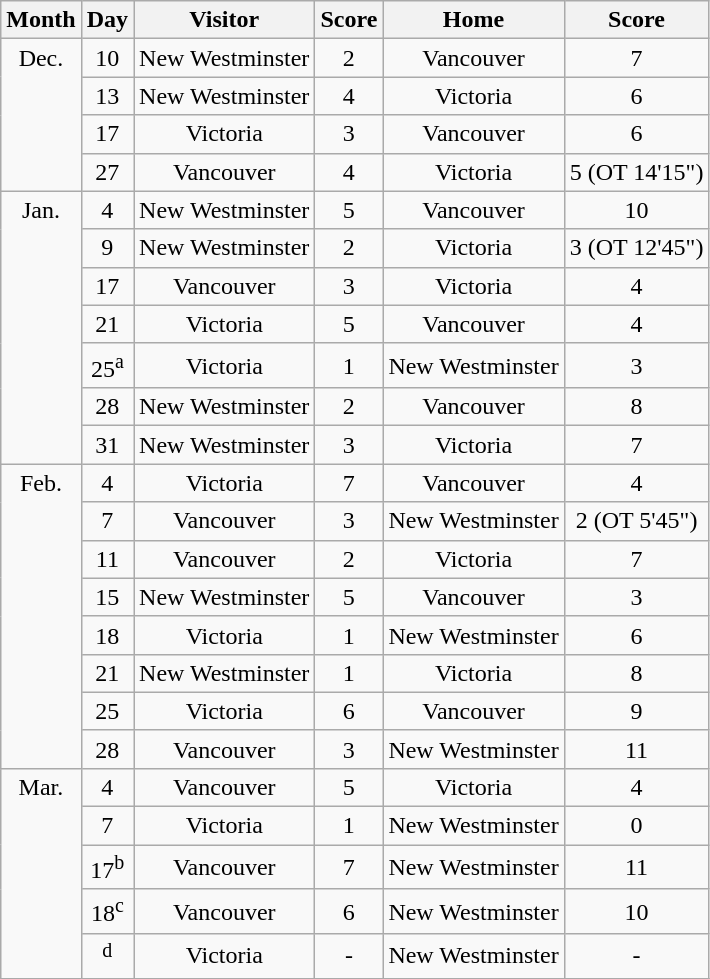<table class="wikitable" style="text-align:center;">
<tr>
<th>Month</th>
<th>Day</th>
<th>Visitor</th>
<th>Score</th>
<th>Home</th>
<th>Score</th>
</tr>
<tr>
<td rowspan=4 valign=top>Dec.</td>
<td>10</td>
<td>New Westminster</td>
<td>2</td>
<td>Vancouver</td>
<td>7</td>
</tr>
<tr>
<td>13</td>
<td>New Westminster</td>
<td>4</td>
<td>Victoria</td>
<td>6</td>
</tr>
<tr>
<td>17</td>
<td>Victoria</td>
<td>3</td>
<td>Vancouver</td>
<td>6</td>
</tr>
<tr>
<td>27</td>
<td>Vancouver</td>
<td>4</td>
<td>Victoria</td>
<td>5 (OT 14'15")</td>
</tr>
<tr>
<td rowspan=7 valign=top>Jan.</td>
<td>4</td>
<td>New Westminster</td>
<td>5</td>
<td>Vancouver</td>
<td>10</td>
</tr>
<tr>
<td>9</td>
<td>New Westminster</td>
<td>2</td>
<td>Victoria</td>
<td>3 (OT 12'45")</td>
</tr>
<tr>
<td>17</td>
<td>Vancouver</td>
<td>3</td>
<td>Victoria</td>
<td>4</td>
</tr>
<tr>
<td>21</td>
<td>Victoria</td>
<td>5</td>
<td>Vancouver</td>
<td>4</td>
</tr>
<tr>
<td>25<sup>a</sup></td>
<td>Victoria</td>
<td>1</td>
<td>New Westminster</td>
<td>3</td>
</tr>
<tr>
<td>28</td>
<td>New Westminster</td>
<td>2</td>
<td>Vancouver</td>
<td>8</td>
</tr>
<tr>
<td>31</td>
<td>New Westminster</td>
<td>3</td>
<td>Victoria</td>
<td>7</td>
</tr>
<tr>
<td rowspan=8 valign=top>Feb.</td>
<td>4</td>
<td>Victoria</td>
<td>7</td>
<td>Vancouver</td>
<td>4</td>
</tr>
<tr>
<td>7</td>
<td>Vancouver</td>
<td>3</td>
<td>New Westminster</td>
<td>2 (OT 5'45")</td>
</tr>
<tr>
<td>11</td>
<td>Vancouver</td>
<td>2</td>
<td>Victoria</td>
<td>7</td>
</tr>
<tr>
<td>15</td>
<td>New Westminster</td>
<td>5</td>
<td>Vancouver</td>
<td>3</td>
</tr>
<tr>
<td>18</td>
<td>Victoria</td>
<td>1</td>
<td>New Westminster</td>
<td>6</td>
</tr>
<tr>
<td>21</td>
<td>New Westminster</td>
<td>1</td>
<td>Victoria</td>
<td>8</td>
</tr>
<tr>
<td>25</td>
<td>Victoria</td>
<td>6</td>
<td>Vancouver</td>
<td>9</td>
</tr>
<tr>
<td>28</td>
<td>Vancouver</td>
<td>3</td>
<td>New Westminster</td>
<td>11</td>
</tr>
<tr>
<td rowspan=5  valign=top>Mar.</td>
<td>4</td>
<td>Vancouver</td>
<td>5</td>
<td>Victoria</td>
<td>4</td>
</tr>
<tr>
<td>7</td>
<td>Victoria</td>
<td>1</td>
<td>New Westminster</td>
<td>0</td>
</tr>
<tr>
<td>17<sup>b</sup></td>
<td>Vancouver</td>
<td>7</td>
<td>New Westminster</td>
<td>11</td>
</tr>
<tr>
<td>18<sup>c</sup></td>
<td>Vancouver</td>
<td>6</td>
<td>New Westminster</td>
<td>10</td>
</tr>
<tr>
<td><sup>d</sup></td>
<td>Victoria</td>
<td>-</td>
<td>New Westminster</td>
<td>-</td>
</tr>
<tr>
</tr>
</table>
